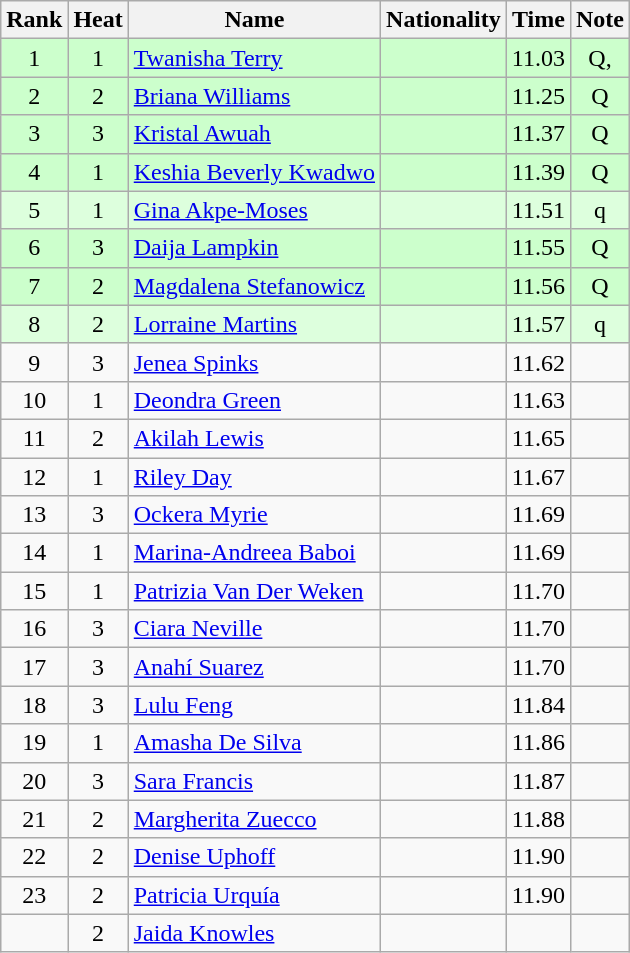<table class="wikitable sortable" style="text-align:center">
<tr>
<th>Rank</th>
<th>Heat</th>
<th>Name</th>
<th>Nationality</th>
<th>Time</th>
<th>Note</th>
</tr>
<tr bgcolor=ccffcc>
<td>1</td>
<td>1</td>
<td align=left><a href='#'>Twanisha Terry</a></td>
<td align=left></td>
<td>11.03</td>
<td>Q, </td>
</tr>
<tr bgcolor=ccffcc>
<td>2</td>
<td>2</td>
<td align=left><a href='#'>Briana Williams</a></td>
<td align=left></td>
<td>11.25</td>
<td>Q</td>
</tr>
<tr bgcolor=ccffcc>
<td>3</td>
<td>3</td>
<td align=left><a href='#'>Kristal Awuah</a></td>
<td align=left></td>
<td>11.37</td>
<td>Q</td>
</tr>
<tr bgcolor=ccffcc>
<td>4</td>
<td>1</td>
<td align=left><a href='#'>Keshia Beverly Kwadwo</a></td>
<td align=left></td>
<td>11.39</td>
<td>Q</td>
</tr>
<tr bgcolor=ddffdd>
<td>5</td>
<td>1</td>
<td align=left><a href='#'>Gina Akpe-Moses</a></td>
<td align=left></td>
<td>11.51</td>
<td>q</td>
</tr>
<tr bgcolor=ccffcc>
<td>6</td>
<td>3</td>
<td align=left><a href='#'>Daija Lampkin</a></td>
<td align=left></td>
<td>11.55</td>
<td>Q</td>
</tr>
<tr bgcolor=ccffcc>
<td>7</td>
<td>2</td>
<td align=left><a href='#'>Magdalena Stefanowicz</a></td>
<td align=left></td>
<td>11.56</td>
<td>Q</td>
</tr>
<tr bgcolor=ddffdd>
<td>8</td>
<td>2</td>
<td align=left><a href='#'>Lorraine Martins</a></td>
<td align=left></td>
<td>11.57</td>
<td>q</td>
</tr>
<tr>
<td>9</td>
<td>3</td>
<td align=left><a href='#'>Jenea Spinks</a></td>
<td align=left></td>
<td>11.62</td>
<td></td>
</tr>
<tr>
<td>10</td>
<td>1</td>
<td align=left><a href='#'>Deondra Green</a></td>
<td align=left></td>
<td>11.63</td>
<td></td>
</tr>
<tr>
<td>11</td>
<td>2</td>
<td align=left><a href='#'>Akilah Lewis</a></td>
<td align=left></td>
<td>11.65</td>
<td></td>
</tr>
<tr>
<td>12</td>
<td>1</td>
<td align=left><a href='#'>Riley Day</a></td>
<td align=left></td>
<td>11.67</td>
<td></td>
</tr>
<tr>
<td>13</td>
<td>3</td>
<td align=left><a href='#'>Ockera Myrie</a></td>
<td align=left></td>
<td>11.69</td>
<td></td>
</tr>
<tr>
<td>14</td>
<td>1</td>
<td align=left><a href='#'>Marina-Andreea Baboi</a></td>
<td align=left></td>
<td>11.69</td>
<td></td>
</tr>
<tr>
<td>15</td>
<td>1</td>
<td align=left><a href='#'>Patrizia Van Der Weken</a></td>
<td align=left></td>
<td>11.70</td>
<td></td>
</tr>
<tr>
<td>16</td>
<td>3</td>
<td align=left><a href='#'>Ciara Neville</a></td>
<td align=left></td>
<td>11.70</td>
<td></td>
</tr>
<tr>
<td>17</td>
<td>3</td>
<td align=left><a href='#'>Anahí Suarez</a></td>
<td align=left></td>
<td>11.70</td>
<td></td>
</tr>
<tr>
<td>18</td>
<td>3</td>
<td align=left><a href='#'>Lulu Feng</a></td>
<td align=left></td>
<td>11.84</td>
<td></td>
</tr>
<tr>
<td>19</td>
<td>1</td>
<td align=left><a href='#'>Amasha De Silva</a></td>
<td align=left></td>
<td>11.86</td>
<td></td>
</tr>
<tr>
<td>20</td>
<td>3</td>
<td align=left><a href='#'>Sara Francis</a></td>
<td align=left></td>
<td>11.87</td>
<td></td>
</tr>
<tr>
<td>21</td>
<td>2</td>
<td align=left><a href='#'>Margherita Zuecco</a></td>
<td align=left></td>
<td>11.88</td>
<td></td>
</tr>
<tr>
<td>22</td>
<td>2</td>
<td align=left><a href='#'>Denise Uphoff</a></td>
<td align=left></td>
<td>11.90</td>
<td></td>
</tr>
<tr>
<td>23</td>
<td>2</td>
<td align=left><a href='#'>Patricia Urquía</a></td>
<td align=left></td>
<td>11.90</td>
<td></td>
</tr>
<tr>
<td></td>
<td>2</td>
<td align=left><a href='#'>Jaida Knowles</a></td>
<td align=left></td>
<td></td>
<td></td>
</tr>
</table>
